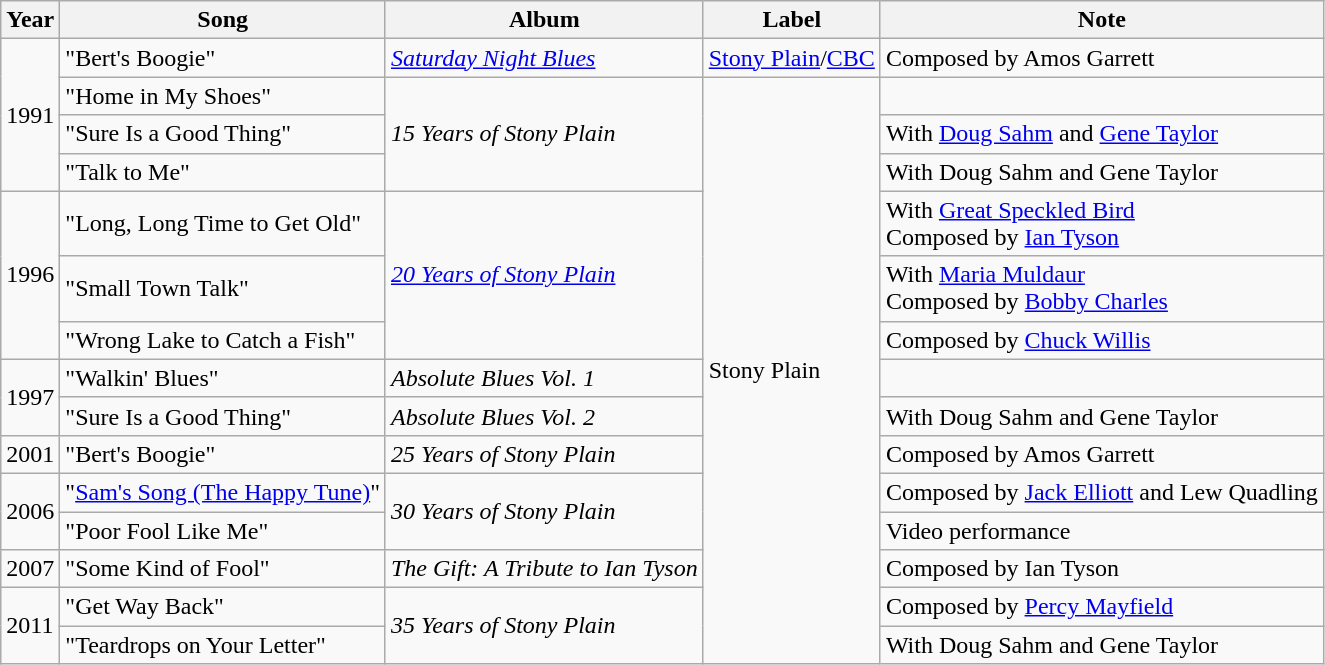<table class="wikitable">
<tr>
<th>Year</th>
<th>Song</th>
<th>Album</th>
<th>Label</th>
<th>Note</th>
</tr>
<tr>
<td rowspan=4>1991</td>
<td>"Bert's Boogie"</td>
<td><em><a href='#'>Saturday Night Blues</a></em></td>
<td><a href='#'>Stony Plain</a>/<a href='#'>CBC</a></td>
<td>Composed by Amos Garrett</td>
</tr>
<tr>
<td>"Home in My Shoes"</td>
<td rowspan=3><em>15 Years of Stony Plain</em></td>
<td rowspan=14>Stony Plain</td>
<td></td>
</tr>
<tr>
<td>"Sure Is a Good Thing"</td>
<td>With <a href='#'>Doug Sahm</a> and <a href='#'>Gene Taylor</a></td>
</tr>
<tr>
<td>"Talk to Me"</td>
<td>With Doug Sahm and Gene Taylor</td>
</tr>
<tr>
<td rowspan=3>1996</td>
<td>"Long, Long Time to Get Old"</td>
<td rowspan=3><em><a href='#'>20 Years of Stony Plain</a></em></td>
<td>With <a href='#'>Great Speckled Bird</a><br>Composed by <a href='#'>Ian Tyson</a></td>
</tr>
<tr>
<td>"Small Town Talk"</td>
<td>With <a href='#'>Maria Muldaur</a><br>Composed by <a href='#'>Bobby Charles</a></td>
</tr>
<tr>
<td>"Wrong Lake to Catch a Fish"</td>
<td>Composed by <a href='#'>Chuck Willis</a></td>
</tr>
<tr>
<td rowspan=2>1997</td>
<td>"Walkin' Blues"</td>
<td><em>Absolute Blues Vol. 1</em></td>
<td></td>
</tr>
<tr>
<td>"Sure Is a Good Thing"</td>
<td><em>Absolute Blues Vol. 2</em></td>
<td>With Doug Sahm and Gene Taylor</td>
</tr>
<tr>
<td>2001</td>
<td>"Bert's Boogie"</td>
<td><em>25 Years of Stony Plain</em></td>
<td>Composed by Amos Garrett</td>
</tr>
<tr>
<td rowspan=2>2006</td>
<td>"<a href='#'>Sam's Song (The Happy Tune)</a>"</td>
<td rowspan=2><em>30 Years of Stony Plain</em></td>
<td>Composed by <a href='#'>Jack Elliott</a> and Lew Quadling</td>
</tr>
<tr>
<td>"Poor Fool Like Me"</td>
<td>Video performance</td>
</tr>
<tr>
<td>2007</td>
<td>"Some Kind of Fool"</td>
<td><em>The Gift: A Tribute to Ian Tyson</em></td>
<td>Composed by Ian Tyson</td>
</tr>
<tr>
<td rowspan=2>2011</td>
<td>"Get Way Back"</td>
<td rowspan=2><em>35 Years of Stony Plain</em></td>
<td>Composed by <a href='#'>Percy Mayfield</a></td>
</tr>
<tr>
<td>"Teardrops on Your Letter"</td>
<td>With Doug Sahm and Gene Taylor</td>
</tr>
</table>
